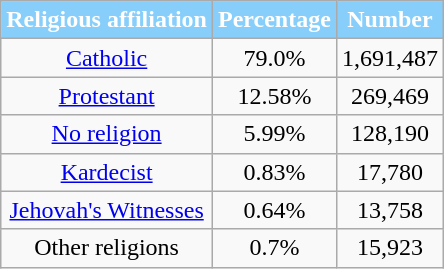<table class="wikitable">
<tr>
<th style="background:#87CEFA; color:white">Religious affiliation</th>
<th style="background:#87CEFA; color:white">Percentage</th>
<th style="background:#87CEFA; color:white">Number</th>
</tr>
<tr style="text-align:center;">
<td><a href='#'>Catholic</a></td>
<td>79.0%</td>
<td>1,691,487</td>
</tr>
<tr style="text-align:center;">
<td><a href='#'>Protestant</a></td>
<td>12.58%</td>
<td>269,469</td>
</tr>
<tr style="text-align:center;">
<td><a href='#'>No religion</a></td>
<td>5.99%</td>
<td>128,190</td>
</tr>
<tr style="text-align:center;">
<td><a href='#'>Kardecist</a></td>
<td>0.83%</td>
<td>17,780</td>
</tr>
<tr style="text-align:center;">
<td><a href='#'>Jehovah's Witnesses</a></td>
<td>0.64%</td>
<td>13,758</td>
</tr>
<tr style="text-align:center;">
<td>Other religions</td>
<td>0.7%</td>
<td>15,923</td>
</tr>
</table>
